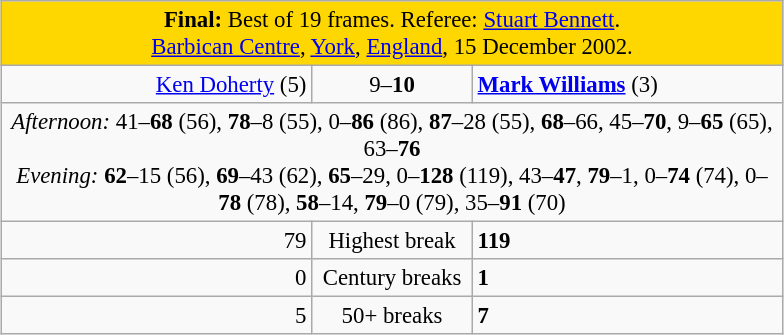<table class="wikitable" style="font-size: 95%; margin: 1em auto 1em auto;">
<tr>
<td colspan="3" align="center" bgcolor="#ffd700"><strong>Final:</strong> Best of 19 frames. Referee: <a href='#'>Stuart Bennett</a>.<br><a href='#'>Barbican Centre</a>, <a href='#'>York</a>, <a href='#'>England</a>, 15 December 2002.</td>
</tr>
<tr>
<td width="200" align="right"><a href='#'>Ken Doherty</a> (5)<br></td>
<td width="100" align="center">9–<strong>10</strong></td>
<td width="200"><strong><a href='#'>Mark Williams</a></strong> (3)<br></td>
</tr>
<tr>
<td colspan="3" align="center" style="font-size: 100%"><em>Afternoon:</em> 41–<strong>68</strong> (56), <strong>78</strong>–8 (55), 0–<strong>86</strong> (86), <strong>87</strong>–28 (55), <strong>68</strong>–66, 45–<strong>70</strong>, 9–<strong>65</strong> (65), 63–<strong>76</strong><br><em>Evening:</em> <strong>62</strong>–15 (56), <strong>69</strong>–43 (62), <strong>65</strong>–29, 0–<strong>128</strong> (119), 43–<strong>47</strong>, <strong>79</strong>–1, 0–<strong>74</strong> (74), 0–<strong>78</strong> (78), <strong>58</strong>–14, <strong>79</strong>–0 (79), 35–<strong>91</strong> (70)</td>
</tr>
<tr>
<td align="right">79</td>
<td align="center">Highest break</td>
<td><strong>119</strong></td>
</tr>
<tr>
<td align="right">0</td>
<td align="center">Century breaks</td>
<td><strong>1</strong></td>
</tr>
<tr>
<td align="right">5</td>
<td align="center">50+ breaks</td>
<td><strong>7</strong></td>
</tr>
</table>
